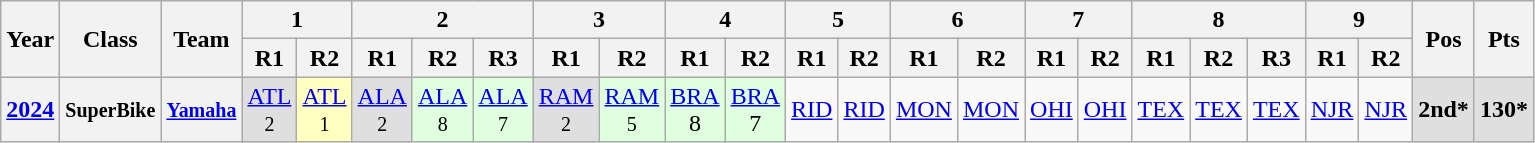<table class="wikitable" style="text-align:center">
<tr>
<th rowspan="2">Year</th>
<th rowspan="2">Class</th>
<th rowspan="2">Team</th>
<th colspan="2">1</th>
<th colspan="3">2</th>
<th colspan="2">3</th>
<th colspan="2">4</th>
<th colspan="2">5</th>
<th colspan="2">6</th>
<th colspan="2">7</th>
<th colspan="3">8</th>
<th colspan="2">9</th>
<th rowspan="2">Pos</th>
<th rowspan="2">Pts</th>
</tr>
<tr>
<th>R1</th>
<th>R2</th>
<th>R1</th>
<th>R2</th>
<th>R3</th>
<th>R1</th>
<th>R2</th>
<th>R1</th>
<th>R2</th>
<th>R1</th>
<th>R2</th>
<th>R1</th>
<th>R2</th>
<th>R1</th>
<th>R2</th>
<th>R1</th>
<th>R2</th>
<th>R3</th>
<th>R1</th>
<th>R2</th>
</tr>
<tr>
<th><a href='#'>2024</a></th>
<th><small>SuperBike</small></th>
<th><small><a href='#'>Yamaha</a></small></th>
<td style="background:#DFDFDF;"><a href='#'>ATL</a><br><small>2</small></td>
<td style="background:#FFFFBF;"><a href='#'>ATL</a><br><small>1</small></td>
<td style="background:#DFDFDF;"><a href='#'>ALA</a><br><small>2</small></td>
<td style="background:#DFFFDF;"><a href='#'>ALA</a><br><small>8</small></td>
<td style="background:#DFFFDF;"><a href='#'>ALA</a><br><small>7</small></td>
<td style="background:#DFDFDF;"><a href='#'>RAM</a><br><small>2</small></td>
<td style="background:#DFFFDF;"><a href='#'>RAM</a><br><small>5</small></td>
<td style="background:#DFFFDF;"><a href='#'>BRA</a><br>8</td>
<td style="background:#DFFFDF;"><a href='#'>BRA</a><br>7</td>
<td><a href='#'>RID</a></td>
<td><a href='#'>RID</a></td>
<td><a href='#'>MON</a></td>
<td><a href='#'>MON</a></td>
<td><a href='#'>OHI</a></td>
<td><a href='#'>OHI</a></td>
<td><a href='#'>TEX</a></td>
<td><a href='#'>TEX</a></td>
<td><a href='#'>TEX</a></td>
<td><a href='#'>NJR</a></td>
<td><a href='#'>NJR</a></td>
<th style="background:#DFDFDF;">2nd*</th>
<th style="background:#DFDFDF;">130*</th>
</tr>
</table>
